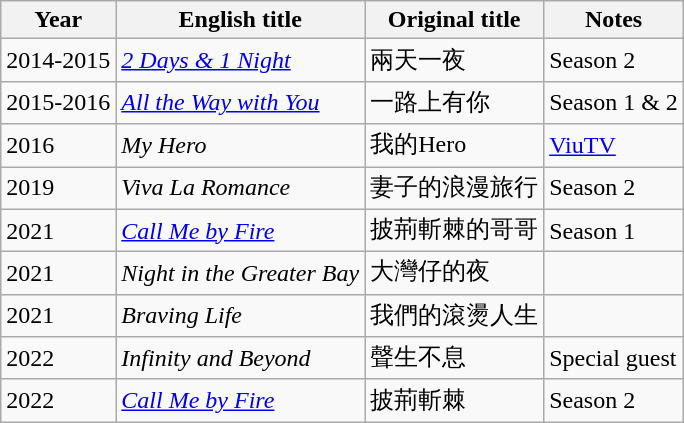<table class="wikitable sortable">
<tr>
<th>Year</th>
<th>English title</th>
<th>Original title</th>
<th class="unsortable">Notes</th>
</tr>
<tr>
<td>2014-2015</td>
<td><em><a href='#'>2 Days & 1 Night</a></em></td>
<td>兩天一夜</td>
<td>Season 2</td>
</tr>
<tr>
<td>2015-2016</td>
<td><em><a href='#'>All the Way with You</a></em></td>
<td>一路上有你</td>
<td>Season 1 & 2</td>
</tr>
<tr>
<td>2016</td>
<td><em>My Hero</em></td>
<td>我的Hero</td>
<td><a href='#'>ViuTV</a></td>
</tr>
<tr>
<td>2019</td>
<td><em>Viva La Romance</em></td>
<td>妻子的浪漫旅行</td>
<td>Season 2</td>
</tr>
<tr>
<td>2021</td>
<td><em><a href='#'>Call Me by Fire</a></em></td>
<td>披荊斬棘的哥哥</td>
<td>Season 1</td>
</tr>
<tr>
<td>2021</td>
<td><em>Night in the Greater Bay</em></td>
<td>大灣仔的夜</td>
<td></td>
</tr>
<tr>
<td>2021</td>
<td><em>Braving Life</em></td>
<td>我們的滾燙人生</td>
<td></td>
</tr>
<tr>
<td>2022</td>
<td><em>Infinity and Beyond</em></td>
<td>聲生不息</td>
<td>Special guest</td>
</tr>
<tr>
<td>2022</td>
<td><em><a href='#'>Call Me by Fire</a></em></td>
<td>披荊斬棘</td>
<td>Season 2</td>
</tr>
</table>
